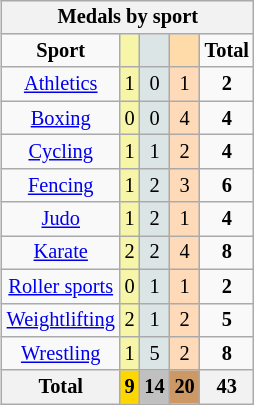<table class=wikitable style="font-size:85%; float:right;text-align:center">
<tr bgcolor=EFEFEF>
<th colspan=7>Medals by sport</th>
</tr>
<tr>
<td><strong>Sport</strong></td>
<td bgcolor=F7F6A8></td>
<td bgcolor=DCE5E5></td>
<td bgcolor=FFDBA9></td>
<td><strong>Total</strong></td>
</tr>
<tr>
<td><a href='#'>Athletics</a></td>
<td bgcolor=F7F6A8>1</td>
<td bgcolor=DCE5E5>0</td>
<td bgcolor=FFDAB9>1</td>
<td><strong>2</strong></td>
</tr>
<tr>
<td><a href='#'>Boxing</a></td>
<td bgcolor=F7F6A8>0</td>
<td bgcolor=DCE5E5>0</td>
<td bgcolor=FFDAB9>4</td>
<td><strong>4</strong></td>
</tr>
<tr>
<td><a href='#'>Cycling</a></td>
<td bgcolor=F7F6A8>1</td>
<td bgcolor=DCE5E5>1</td>
<td bgcolor=FFDAB9>2</td>
<td><strong>4</strong></td>
</tr>
<tr>
<td><a href='#'>Fencing</a></td>
<td bgcolor=F7F6A8>1</td>
<td bgcolor=DCE5E5>2</td>
<td bgcolor=FFDAB9>3</td>
<td><strong>6</strong></td>
</tr>
<tr>
<td><a href='#'>Judo</a></td>
<td bgcolor=F7F6A8>1</td>
<td bgcolor=DCE5E5>2</td>
<td bgcolor=FFDAB9>1</td>
<td><strong>4</strong></td>
</tr>
<tr>
<td><a href='#'>Karate</a></td>
<td bgcolor=F7F6A8>2</td>
<td bgcolor=DCE5E5>2</td>
<td bgcolor=FFDAB9>4</td>
<td><strong>8</strong></td>
</tr>
<tr>
<td><a href='#'>Roller sports</a></td>
<td bgcolor=F7F6A8>0</td>
<td bgcolor=DCE5E5>1</td>
<td bgcolor=FFDAB9>1</td>
<td><strong>2</strong></td>
</tr>
<tr>
<td><a href='#'>Weightlifting</a></td>
<td bgcolor=F7F6A8>2</td>
<td bgcolor=DCE5E5>1</td>
<td bgcolor=FFDAB9>2</td>
<td><strong>5</strong></td>
</tr>
<tr>
<td><a href='#'>Wrestling</a></td>
<td bgcolor=F7F6A8>1</td>
<td bgcolor=DCE5E5>5</td>
<td bgcolor=FFDAB9>2</td>
<td><strong>8</strong></td>
</tr>
<tr>
<th>Total</th>
<th style=background:gold>9</th>
<th style=background:silver>14</th>
<th style=background:#C96>20</th>
<th>43</th>
</tr>
</table>
